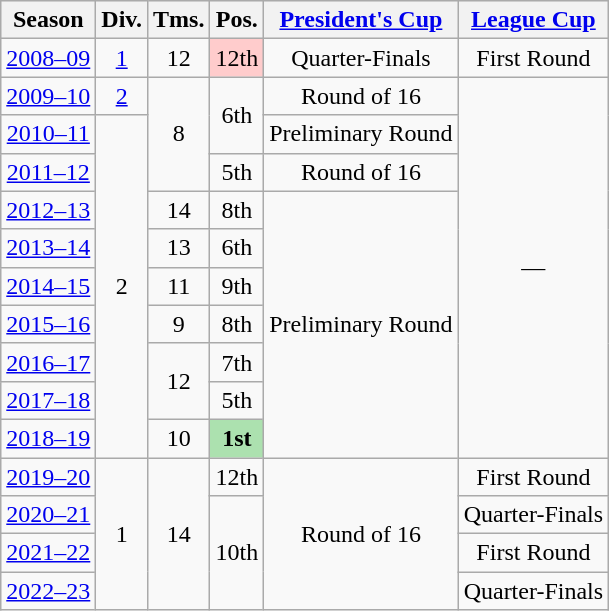<table class="wikitable sortable" style="text-align:center">
<tr bgcolor="#efefef">
<th>Season</th>
<th>Div.</th>
<th>Tms.</th>
<th>Pos.</th>
<th><a href='#'>President's Cup</a></th>
<th><a href='#'>League Cup</a></th>
</tr>
<tr>
<td><a href='#'>2008–09</a></td>
<td><a href='#'>1</a></td>
<td>12</td>
<td bgcolor="FFCCCC">12th</td>
<td>Quarter-Finals</td>
<td>First Round</td>
</tr>
<tr>
<td><a href='#'>2009–10</a></td>
<td><a href='#'>2</a></td>
<td rowspan="3">8</td>
<td rowspan="2">6th</td>
<td>Round of 16</td>
<td rowspan="10">—</td>
</tr>
<tr>
<td><a href='#'>2010–11</a></td>
<td rowspan="9">2</td>
<td>Preliminary Round</td>
</tr>
<tr>
<td><a href='#'>2011–12</a></td>
<td>5th</td>
<td>Round of 16</td>
</tr>
<tr>
<td><a href='#'>2012–13</a></td>
<td>14</td>
<td>8th</td>
<td rowspan="7">Preliminary Round</td>
</tr>
<tr>
<td><a href='#'>2013–14</a></td>
<td>13</td>
<td>6th</td>
</tr>
<tr>
<td><a href='#'>2014–15</a></td>
<td>11</td>
<td>9th</td>
</tr>
<tr>
<td><a href='#'>2015–16</a></td>
<td>9</td>
<td>8th</td>
</tr>
<tr>
<td><a href='#'>2016–17</a></td>
<td rowspan="2">12</td>
<td>7th</td>
</tr>
<tr>
<td><a href='#'>2017–18</a></td>
<td>5th</td>
</tr>
<tr>
<td><a href='#'>2018–19</a></td>
<td>10</td>
<td bgcolor="#ACE1AF"><strong>1st</strong></td>
</tr>
<tr>
<td><a href='#'>2019–20</a></td>
<td rowspan="4">1</td>
<td rowspan="4">14</td>
<td>12th</td>
<td rowspan="4">Round of 16</td>
<td>First Round</td>
</tr>
<tr>
<td><a href='#'>2020–21</a></td>
<td rowspan="3">10th</td>
<td>Quarter-Finals</td>
</tr>
<tr>
<td><a href='#'>2021–22</a></td>
<td>First Round</td>
</tr>
<tr>
<td><a href='#'>2022–23</a></td>
<td>Quarter-Finals</td>
</tr>
</table>
